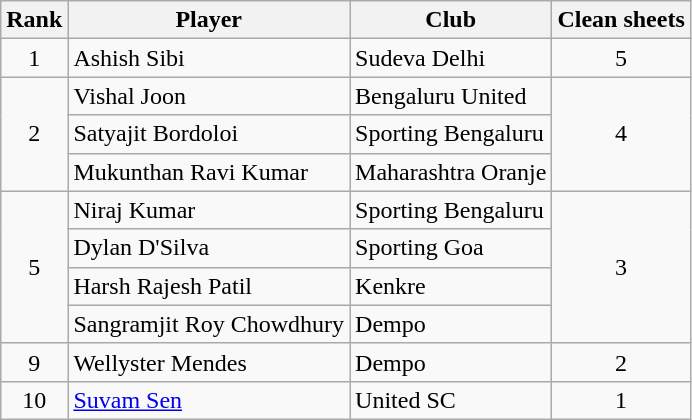<table class="wikitable" style="text-align:"center">
<tr>
<th>Rank</th>
<th>Player</th>
<th>Club</th>
<th>Clean sheets</th>
</tr>
<tr>
<td rowspan="1" align="center">1</td>
<td align="left"> Ashish Sibi</td>
<td align="left">Sudeva Delhi</td>
<td rowspan="1" align="center">5</td>
</tr>
<tr>
<td rowspan="3" align="center">2</td>
<td align="left"> Vishal Joon</td>
<td align="left">Bengaluru United</td>
<td rowspan="3" align="center">4</td>
</tr>
<tr>
<td align="left"> Satyajit Bordoloi</td>
<td align="left">Sporting Bengaluru</td>
</tr>
<tr>
<td align="left"> Mukunthan Ravi Kumar</td>
<td align="left">Maharashtra Oranje</td>
</tr>
<tr>
<td rowspan="4" align="center">5</td>
<td align="left"> Niraj Kumar</td>
<td align="left">Sporting Bengaluru</td>
<td rowspan="4" align="center">3</td>
</tr>
<tr>
<td align="left"> Dylan D'Silva</td>
<td align="left">Sporting Goa</td>
</tr>
<tr>
<td align="left"> Harsh Rajesh Patil</td>
<td align="left">Kenkre</td>
</tr>
<tr>
<td align="left"> Sangramjit Roy Chowdhury</td>
<td align="left">Dempo</td>
</tr>
<tr>
<td rowspan="1" align="center">9</td>
<td align="left"> Wellyster Mendes</td>
<td align="left">Dempo</td>
<td rowspan="1" align="center">2</td>
</tr>
<tr>
<td rowspan="1" align="center">10</td>
<td align="left"> <a href='#'>Suvam Sen</a></td>
<td align="left">United SC</td>
<td rowspan="1" align="center">1</td>
</tr>
</table>
